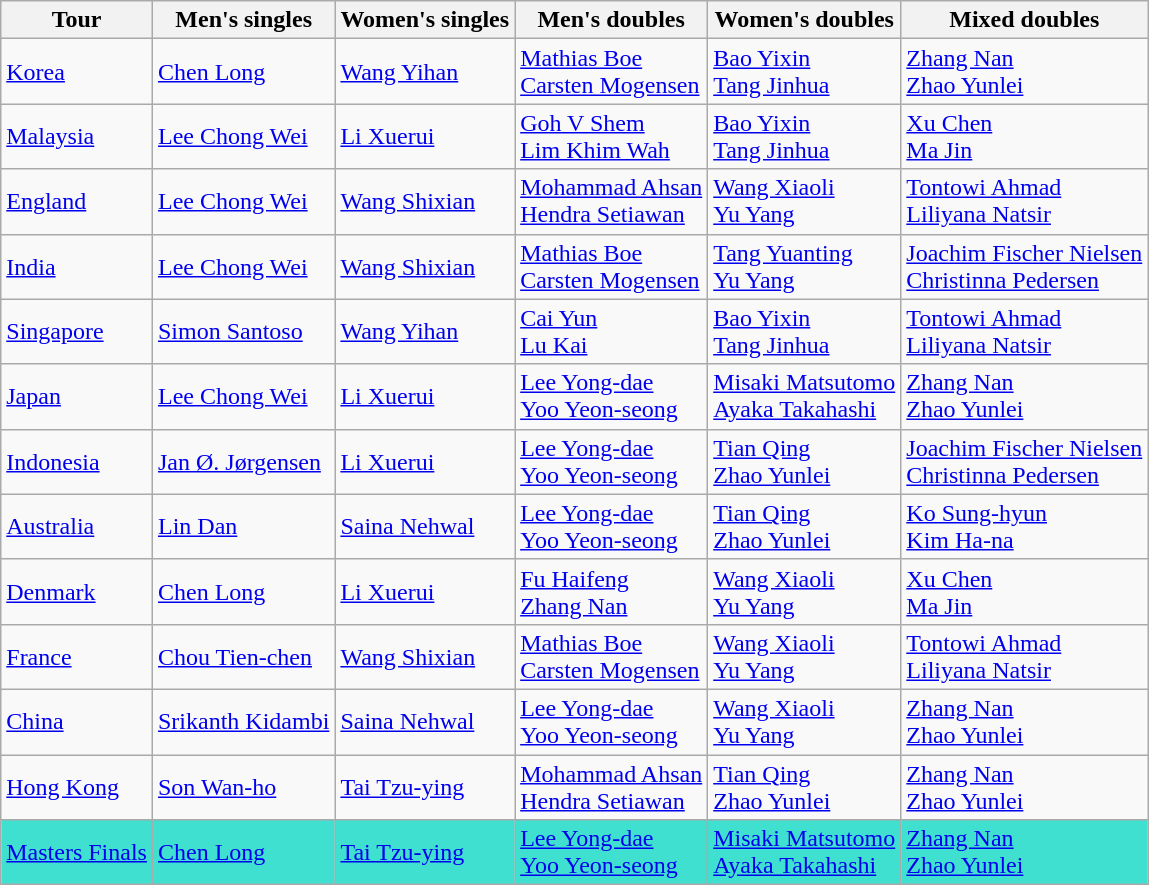<table class="wikitable sortable">
<tr>
<th>Tour</th>
<th>Men's singles</th>
<th>Women's singles</th>
<th>Men's doubles</th>
<th>Women's doubles</th>
<th>Mixed doubles</th>
</tr>
<tr>
<td> <a href='#'>Korea</a></td>
<td> <a href='#'>Chen Long</a></td>
<td> <a href='#'>Wang Yihan</a></td>
<td> <a href='#'>Mathias Boe</a><br> <a href='#'>Carsten Mogensen</a></td>
<td> <a href='#'>Bao Yixin</a><br> <a href='#'>Tang Jinhua</a></td>
<td> <a href='#'>Zhang Nan</a><br> <a href='#'>Zhao Yunlei</a></td>
</tr>
<tr>
<td> <a href='#'>Malaysia</a></td>
<td> <a href='#'>Lee Chong Wei</a></td>
<td> <a href='#'>Li Xuerui</a></td>
<td> <a href='#'>Goh V Shem</a><br> <a href='#'>Lim Khim Wah</a></td>
<td> <a href='#'>Bao Yixin</a><br> <a href='#'>Tang Jinhua</a></td>
<td> <a href='#'>Xu Chen</a><br> <a href='#'>Ma Jin</a></td>
</tr>
<tr>
<td> <a href='#'>England</a></td>
<td> <a href='#'>Lee Chong Wei</a></td>
<td> <a href='#'>Wang Shixian</a></td>
<td> <a href='#'>Mohammad Ahsan</a><br> <a href='#'>Hendra Setiawan</a></td>
<td> <a href='#'>Wang Xiaoli</a><br> <a href='#'>Yu Yang</a></td>
<td> <a href='#'>Tontowi Ahmad</a><br> <a href='#'>Liliyana Natsir</a></td>
</tr>
<tr>
<td> <a href='#'>India</a></td>
<td> <a href='#'>Lee Chong Wei</a></td>
<td> <a href='#'>Wang Shixian</a></td>
<td> <a href='#'>Mathias Boe</a><br> <a href='#'>Carsten Mogensen</a></td>
<td> <a href='#'>Tang Yuanting</a><br> <a href='#'>Yu Yang</a></td>
<td> <a href='#'>Joachim Fischer Nielsen</a><br> <a href='#'>Christinna Pedersen</a></td>
</tr>
<tr>
<td> <a href='#'>Singapore</a></td>
<td> <a href='#'>Simon Santoso</a></td>
<td> <a href='#'>Wang Yihan</a></td>
<td> <a href='#'>Cai Yun</a><br> <a href='#'>Lu Kai</a></td>
<td> <a href='#'>Bao Yixin</a><br> <a href='#'>Tang Jinhua</a></td>
<td> <a href='#'>Tontowi Ahmad</a><br> <a href='#'>Liliyana Natsir</a></td>
</tr>
<tr>
<td> <a href='#'>Japan</a></td>
<td> <a href='#'>Lee Chong Wei</a></td>
<td> <a href='#'>Li Xuerui</a></td>
<td> <a href='#'>Lee Yong-dae</a><br> <a href='#'>Yoo Yeon-seong</a></td>
<td> <a href='#'>Misaki Matsutomo</a><br> <a href='#'>Ayaka Takahashi</a></td>
<td> <a href='#'>Zhang Nan</a><br> <a href='#'>Zhao Yunlei</a></td>
</tr>
<tr>
<td> <a href='#'>Indonesia</a></td>
<td> <a href='#'>Jan Ø. Jørgensen</a></td>
<td> <a href='#'>Li Xuerui</a></td>
<td> <a href='#'>Lee Yong-dae</a><br> <a href='#'>Yoo Yeon-seong</a></td>
<td> <a href='#'>Tian Qing</a><br> <a href='#'>Zhao Yunlei</a></td>
<td> <a href='#'>Joachim Fischer Nielsen</a><br> <a href='#'>Christinna Pedersen</a></td>
</tr>
<tr>
<td> <a href='#'>Australia</a></td>
<td> <a href='#'>Lin Dan</a></td>
<td> <a href='#'>Saina Nehwal</a></td>
<td><a href='#'>Lee Yong-dae</a><br> <a href='#'>Yoo Yeon-seong</a></td>
<td> <a href='#'>Tian Qing</a><br> <a href='#'>Zhao Yunlei</a></td>
<td> <a href='#'>Ko Sung-hyun</a><br> <a href='#'>Kim Ha-na</a></td>
</tr>
<tr>
<td> <a href='#'>Denmark</a></td>
<td> <a href='#'>Chen Long</a></td>
<td> <a href='#'>Li Xuerui</a></td>
<td> <a href='#'>Fu Haifeng</a><br> <a href='#'>Zhang Nan</a></td>
<td> <a href='#'>Wang Xiaoli</a><br> <a href='#'>Yu Yang</a></td>
<td> <a href='#'>Xu Chen</a><br> <a href='#'>Ma Jin</a></td>
</tr>
<tr>
<td> <a href='#'>France</a></td>
<td> <a href='#'>Chou Tien-chen</a></td>
<td> <a href='#'>Wang Shixian</a></td>
<td> <a href='#'>Mathias Boe</a><br> <a href='#'>Carsten Mogensen</a></td>
<td> <a href='#'>Wang Xiaoli</a><br> <a href='#'>Yu Yang</a></td>
<td> <a href='#'>Tontowi Ahmad</a><br> <a href='#'>Liliyana Natsir</a></td>
</tr>
<tr>
<td> <a href='#'>China</a></td>
<td> <a href='#'>Srikanth Kidambi</a></td>
<td> <a href='#'>Saina Nehwal</a></td>
<td> <a href='#'>Lee Yong-dae</a><br> <a href='#'>Yoo Yeon-seong</a></td>
<td> <a href='#'>Wang Xiaoli</a><br> <a href='#'>Yu Yang</a></td>
<td> <a href='#'>Zhang Nan</a><br> <a href='#'>Zhao Yunlei</a></td>
</tr>
<tr>
<td> <a href='#'>Hong Kong</a></td>
<td> <a href='#'>Son Wan-ho</a></td>
<td> <a href='#'>Tai Tzu-ying</a></td>
<td> <a href='#'>Mohammad Ahsan</a><br> <a href='#'>Hendra Setiawan</a></td>
<td> <a href='#'>Tian Qing</a><br> <a href='#'>Zhao Yunlei</a></td>
<td> <a href='#'>Zhang Nan</a><br> <a href='#'>Zhao Yunlei</a></td>
</tr>
<tr bgcolor="turquoise">
<td> <a href='#'>Masters Finals</a></td>
<td> <a href='#'>Chen Long</a></td>
<td> <a href='#'>Tai Tzu-ying</a></td>
<td> <a href='#'>Lee Yong-dae</a><br> <a href='#'>Yoo Yeon-seong</a></td>
<td> <a href='#'>Misaki Matsutomo</a><br> <a href='#'>Ayaka Takahashi</a></td>
<td> <a href='#'>Zhang Nan</a><br> <a href='#'>Zhao Yunlei</a></td>
</tr>
</table>
